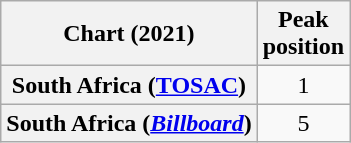<table class="wikitable sortable plainrowheaders" style="text-align:center">
<tr>
<th scope="col">Chart (2021)</th>
<th scope="col">Peak<br>position</th>
</tr>
<tr>
<th scope="row">South Africa (<a href='#'>TOSAC</a>)</th>
<td>1</td>
</tr>
<tr>
<th scope="row">South Africa (<em><a href='#'>Billboard</a></em>)</th>
<td>5</td>
</tr>
</table>
